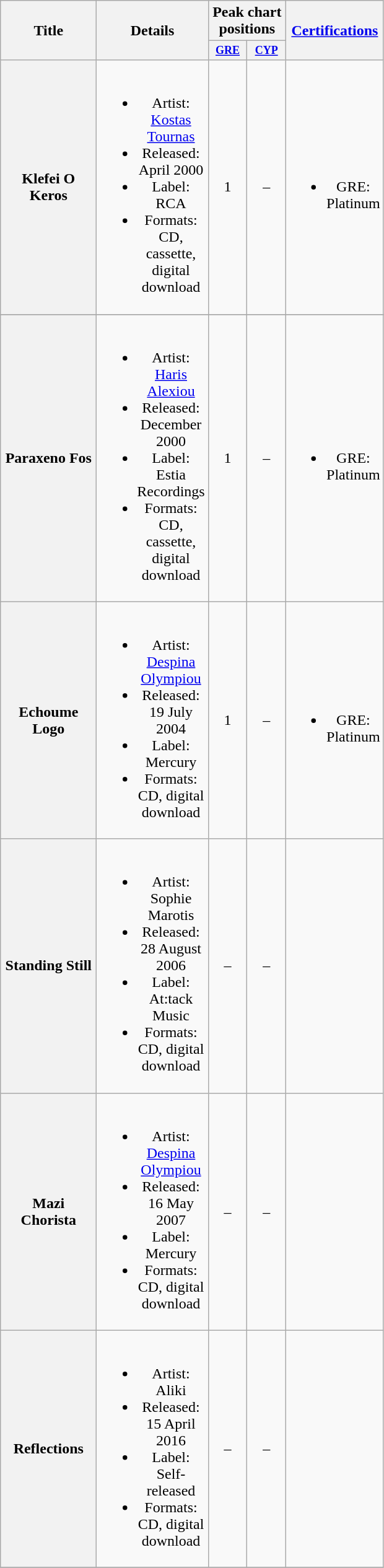<table class="wikitable plainrowheaders" style="text-align:center;">
<tr>
<th scope="col" rowspan="2" style="width:6em;">Title</th>
<th scope="col" rowspan="2" style="width:6em;">Details</th>
<th scope="col" colspan="2">Peak chart positions</th>
<th scope="col" rowspan="2" style="width:6em;"><a href='#'>Certifications</a></th>
</tr>
<tr>
<th style="width:3em;font-size:75%"><a href='#'>GRE</a></th>
<th style="width:3em;font-size:75%"><a href='#'>CYP</a></th>
</tr>
<tr>
<th scope="row">Klefei O Keros</th>
<td><br><ul><li>Artist: <a href='#'>Kostas Tournas</a></li><li>Released: April 2000</li><li>Label: RCA</li><li>Formats: CD, cassette, digital download</li></ul></td>
<td>1</td>
<td>–</td>
<td><br><ul><li>GRE: Platinum</li></ul></td>
</tr>
<tr>
</tr>
<tr>
<th scope="row">Paraxeno Fos</th>
<td><br><ul><li>Artist: <a href='#'>Haris Alexiou</a></li><li>Released: December 2000</li><li>Label: Estia Recordings</li><li>Formats: CD, cassette, digital download</li></ul></td>
<td>1</td>
<td>–</td>
<td><br><ul><li>GRE: Platinum</li></ul></td>
</tr>
<tr>
<th scope="row">Echoume Logo</th>
<td><br><ul><li>Artist: <a href='#'>Despina Olympiou</a></li><li>Released: 19 July 2004</li><li>Label: Mercury</li><li>Formats: CD, digital download</li></ul></td>
<td>1</td>
<td>–</td>
<td><br><ul><li>GRE: Platinum</li></ul></td>
</tr>
<tr>
<th scope="row">Standing Still</th>
<td><br><ul><li>Artist: Sophie Marotis</li><li>Released: 28 August 2006</li><li>Label: At:tack Music</li><li>Formats: CD, digital download</li></ul></td>
<td>–</td>
<td>–</td>
<td></td>
</tr>
<tr>
<th scope="row">Mazi Chorista</th>
<td><br><ul><li>Artist: <a href='#'>Despina Olympiou</a></li><li>Released: 16 May 2007</li><li>Label: Mercury</li><li>Formats: CD, digital download</li></ul></td>
<td>–</td>
<td>–</td>
<td></td>
</tr>
<tr>
<th scope="row">Reflections</th>
<td><br><ul><li>Artist: Aliki</li><li>Released: 15 April 2016</li><li>Label: Self-released</li><li>Formats: CD, digital download</li></ul></td>
<td>–</td>
<td>–</td>
<td></td>
</tr>
<tr>
</tr>
</table>
